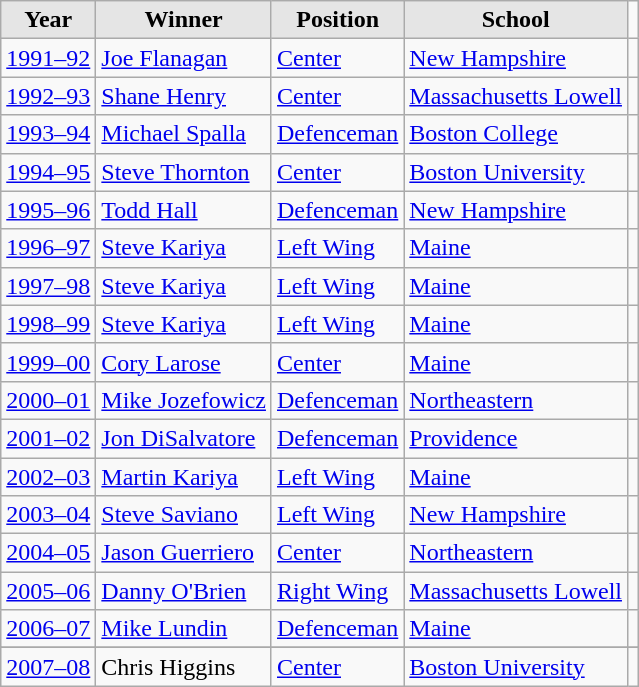<table class="wikitable sortable">
<tr>
<th style="background:#e5e5e5;">Year</th>
<th style="background:#e5e5e5;">Winner</th>
<th style="background:#e5e5e5;">Position</th>
<th style="background:#e5e5e5;">School</th>
</tr>
<tr>
<td><a href='#'>1991–92</a></td>
<td><a href='#'>Joe Flanagan</a></td>
<td><a href='#'>Center</a></td>
<td><a href='#'>New Hampshire</a></td>
<td></td>
</tr>
<tr>
<td><a href='#'>1992–93</a></td>
<td><a href='#'>Shane Henry</a></td>
<td><a href='#'>Center</a></td>
<td><a href='#'>Massachusetts Lowell</a></td>
<td></td>
</tr>
<tr>
<td><a href='#'>1993–94</a></td>
<td><a href='#'>Michael Spalla</a></td>
<td><a href='#'>Defenceman</a></td>
<td><a href='#'>Boston College</a></td>
<td></td>
</tr>
<tr>
<td><a href='#'>1994–95</a></td>
<td><a href='#'>Steve Thornton</a></td>
<td><a href='#'>Center</a></td>
<td><a href='#'>Boston University</a></td>
<td></td>
</tr>
<tr>
<td><a href='#'>1995–96</a></td>
<td><a href='#'>Todd Hall</a></td>
<td><a href='#'>Defenceman</a></td>
<td><a href='#'>New Hampshire</a></td>
<td></td>
</tr>
<tr>
<td><a href='#'>1996–97</a></td>
<td><a href='#'>Steve Kariya</a></td>
<td><a href='#'>Left Wing</a></td>
<td><a href='#'>Maine</a></td>
<td></td>
</tr>
<tr>
<td><a href='#'>1997–98</a></td>
<td><a href='#'>Steve Kariya</a></td>
<td><a href='#'>Left Wing</a></td>
<td><a href='#'>Maine</a></td>
<td></td>
</tr>
<tr>
<td><a href='#'>1998–99</a></td>
<td><a href='#'>Steve Kariya</a></td>
<td><a href='#'>Left Wing</a></td>
<td><a href='#'>Maine</a></td>
<td></td>
</tr>
<tr>
<td><a href='#'>1999–00</a></td>
<td><a href='#'>Cory Larose</a></td>
<td><a href='#'>Center</a></td>
<td><a href='#'>Maine</a></td>
<td></td>
</tr>
<tr>
<td><a href='#'>2000–01</a></td>
<td><a href='#'>Mike Jozefowicz</a></td>
<td><a href='#'>Defenceman</a></td>
<td><a href='#'>Northeastern</a></td>
<td></td>
</tr>
<tr>
<td><a href='#'>2001–02</a></td>
<td><a href='#'>Jon DiSalvatore</a></td>
<td><a href='#'>Defenceman</a></td>
<td><a href='#'>Providence</a></td>
<td></td>
</tr>
<tr>
<td><a href='#'>2002–03</a></td>
<td><a href='#'>Martin Kariya</a></td>
<td><a href='#'>Left Wing</a></td>
<td><a href='#'>Maine</a></td>
<td></td>
</tr>
<tr>
<td><a href='#'>2003–04</a></td>
<td><a href='#'>Steve Saviano</a></td>
<td><a href='#'>Left Wing</a></td>
<td><a href='#'>New Hampshire</a></td>
<td></td>
</tr>
<tr>
<td><a href='#'>2004–05</a></td>
<td><a href='#'>Jason Guerriero</a></td>
<td><a href='#'>Center</a></td>
<td><a href='#'>Northeastern</a></td>
<td></td>
</tr>
<tr>
<td><a href='#'>2005–06</a></td>
<td><a href='#'>Danny O'Brien</a></td>
<td><a href='#'>Right Wing</a></td>
<td><a href='#'>Massachusetts Lowell</a></td>
<td></td>
</tr>
<tr>
<td><a href='#'>2006–07</a></td>
<td><a href='#'>Mike Lundin</a></td>
<td><a href='#'>Defenceman</a></td>
<td><a href='#'>Maine</a></td>
<td></td>
</tr>
<tr>
</tr>
<tr>
<td><a href='#'>2007–08</a></td>
<td>Chris Higgins</td>
<td><a href='#'>Center</a></td>
<td><a href='#'>Boston University</a></td>
<td></td>
</tr>
</table>
